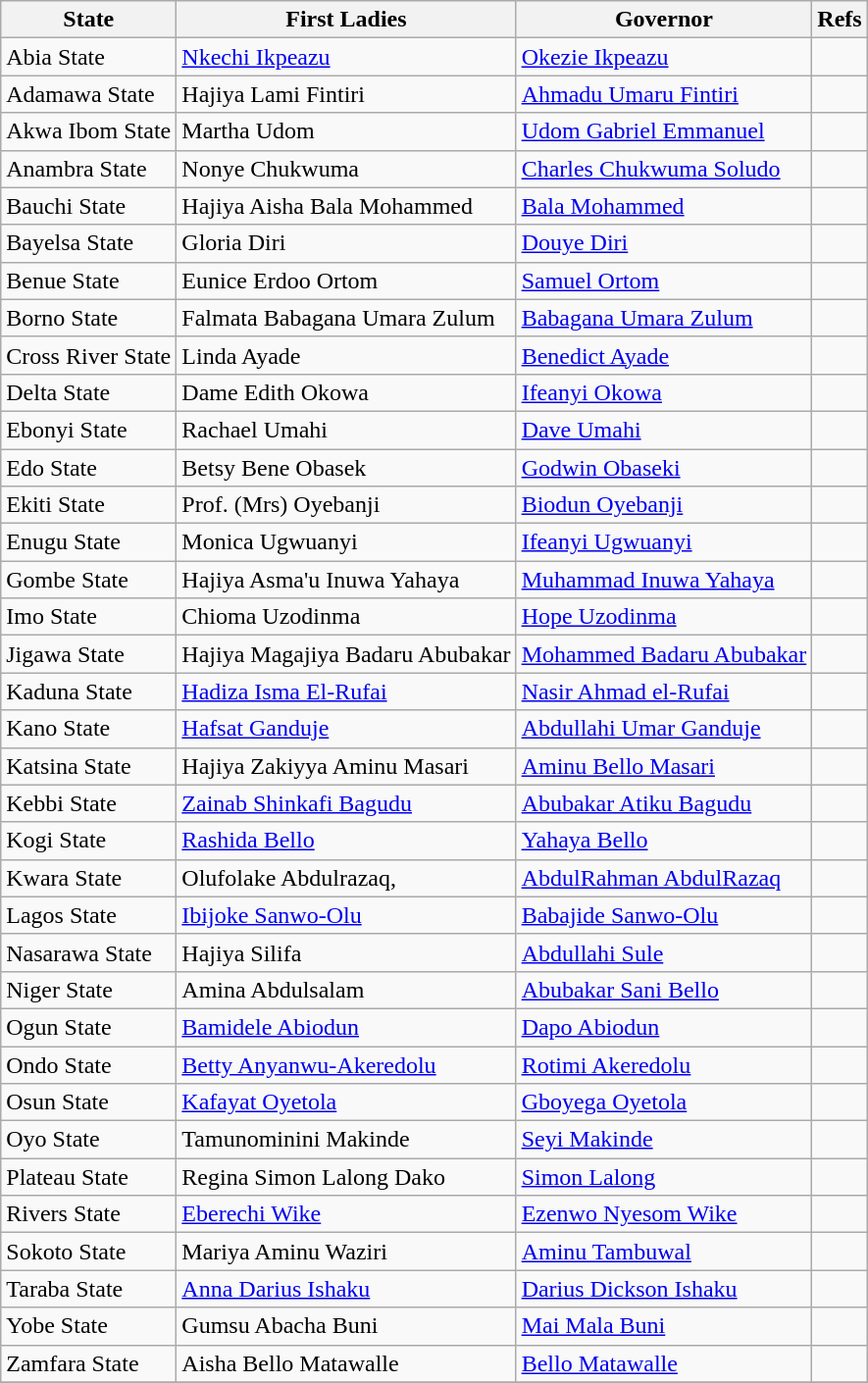<table class="wikitable">
<tr>
<th>State</th>
<th>First Ladies</th>
<th>Governor</th>
<th>Refs</th>
</tr>
<tr>
<td>Abia State</td>
<td><a href='#'>Nkechi Ikpeazu</a></td>
<td><a href='#'>Okezie Ikpeazu</a></td>
<td></td>
</tr>
<tr>
<td>Adamawa State</td>
<td>Hajiya Lami Fintiri</td>
<td><a href='#'>Ahmadu Umaru Fintiri</a></td>
<td></td>
</tr>
<tr>
<td>Akwa Ibom State</td>
<td>Martha Udom</td>
<td><a href='#'>Udom Gabriel Emmanuel</a></td>
<td></td>
</tr>
<tr>
<td>Anambra State</td>
<td>Nonye Chukwuma</td>
<td><a href='#'>Charles Chukwuma Soludo</a></td>
<td></td>
</tr>
<tr>
<td>Bauchi State</td>
<td>Hajiya Aisha Bala Mohammed</td>
<td><a href='#'>Bala Mohammed</a></td>
<td></td>
</tr>
<tr>
<td>Bayelsa State</td>
<td>Gloria Diri</td>
<td><a href='#'>Douye Diri</a></td>
<td></td>
</tr>
<tr>
<td>Benue State</td>
<td>Eunice Erdoo Ortom</td>
<td><a href='#'>Samuel Ortom</a></td>
<td></td>
</tr>
<tr>
<td>Borno State</td>
<td>Falmata Babagana Umara Zulum</td>
<td><a href='#'>Babagana Umara Zulum</a></td>
<td></td>
</tr>
<tr>
<td>Cross River State</td>
<td>Linda Ayade</td>
<td><a href='#'>Benedict Ayade</a></td>
<td></td>
</tr>
<tr>
<td>Delta State</td>
<td>Dame Edith Okowa</td>
<td><a href='#'>Ifeanyi Okowa</a></td>
<td></td>
</tr>
<tr>
<td>Ebonyi State</td>
<td>Rachael Umahi</td>
<td><a href='#'>Dave Umahi</a></td>
<td></td>
</tr>
<tr>
<td>Edo State</td>
<td>Betsy Bene Obasek</td>
<td><a href='#'>Godwin Obaseki</a></td>
<td></td>
</tr>
<tr>
<td>Ekiti State</td>
<td>Prof. (Mrs) Oyebanji</td>
<td><a href='#'>Biodun Oyebanji</a></td>
<td></td>
</tr>
<tr>
<td>Enugu State</td>
<td>Monica Ugwuanyi</td>
<td><a href='#'>Ifeanyi Ugwuanyi</a></td>
<td></td>
</tr>
<tr>
<td>Gombe State</td>
<td>Hajiya Asma'u Inuwa Yahaya</td>
<td><a href='#'>Muhammad Inuwa Yahaya</a></td>
<td></td>
</tr>
<tr>
<td>Imo State</td>
<td>Chioma Uzodinma</td>
<td><a href='#'>Hope Uzodinma</a></td>
<td></td>
</tr>
<tr>
<td>Jigawa State</td>
<td>Hajiya Magajiya Badaru Abubakar</td>
<td><a href='#'>Mohammed Badaru Abubakar</a></td>
<td></td>
</tr>
<tr>
<td>Kaduna State</td>
<td><a href='#'>Hadiza Isma El-Rufai</a></td>
<td><a href='#'>Nasir Ahmad el-Rufai</a></td>
<td></td>
</tr>
<tr>
<td>Kano State</td>
<td><a href='#'>Hafsat Ganduje</a></td>
<td><a href='#'>Abdullahi Umar Ganduje</a></td>
<td></td>
</tr>
<tr>
<td>Katsina State</td>
<td>Hajiya Zakiyya Aminu Masari</td>
<td><a href='#'>Aminu Bello Masari</a></td>
<td></td>
</tr>
<tr>
<td>Kebbi State</td>
<td><a href='#'>Zainab Shinkafi Bagudu</a></td>
<td><a href='#'>Abubakar Atiku Bagudu</a></td>
<td></td>
</tr>
<tr>
<td>Kogi State</td>
<td><a href='#'>Rashida Bello</a></td>
<td><a href='#'>Yahaya Bello</a></td>
<td></td>
</tr>
<tr>
<td>Kwara State</td>
<td>Olufolake Abdulrazaq,</td>
<td><a href='#'>AbdulRahman AbdulRazaq</a></td>
<td></td>
</tr>
<tr>
<td>Lagos State</td>
<td><a href='#'>Ibijoke Sanwo-Olu</a></td>
<td><a href='#'>Babajide Sanwo-Olu</a></td>
<td></td>
</tr>
<tr>
<td>Nasarawa State</td>
<td>Hajiya Silifa</td>
<td><a href='#'>Abdullahi Sule</a></td>
<td></td>
</tr>
<tr>
<td>Niger State</td>
<td>Amina Abdulsalam</td>
<td><a href='#'>Abubakar Sani Bello</a></td>
<td></td>
</tr>
<tr>
<td>Ogun State</td>
<td><a href='#'>Bamidele Abiodun</a></td>
<td><a href='#'>Dapo Abiodun</a></td>
<td></td>
</tr>
<tr>
<td>Ondo State</td>
<td><a href='#'>Betty Anyanwu-Akeredolu</a></td>
<td><a href='#'>Rotimi Akeredolu</a></td>
<td></td>
</tr>
<tr>
<td>Osun State</td>
<td><a href='#'>Kafayat Oyetola</a></td>
<td><a href='#'>Gboyega Oyetola</a></td>
<td></td>
</tr>
<tr>
<td>Oyo State</td>
<td>Tamunominini Makinde</td>
<td><a href='#'>Seyi Makinde</a></td>
<td></td>
</tr>
<tr>
<td>Plateau State</td>
<td>Regina Simon Lalong Dako</td>
<td><a href='#'>Simon Lalong</a></td>
<td></td>
</tr>
<tr>
<td>Rivers State</td>
<td><a href='#'>Eberechi Wike</a></td>
<td><a href='#'>Ezenwo Nyesom Wike</a></td>
<td></td>
</tr>
<tr>
<td>Sokoto State</td>
<td>Mariya Aminu Waziri</td>
<td><a href='#'>Aminu Tambuwal</a></td>
<td></td>
</tr>
<tr>
<td>Taraba State</td>
<td><a href='#'>Anna Darius Ishaku</a></td>
<td><a href='#'>Darius Dickson Ishaku</a></td>
<td></td>
</tr>
<tr>
<td>Yobe State</td>
<td>Gumsu Abacha Buni</td>
<td><a href='#'>Mai Mala Buni</a></td>
<td></td>
</tr>
<tr>
<td>Zamfara State</td>
<td>Aisha Bello Matawalle</td>
<td><a href='#'>Bello Matawalle</a></td>
<td></td>
</tr>
<tr>
</tr>
</table>
